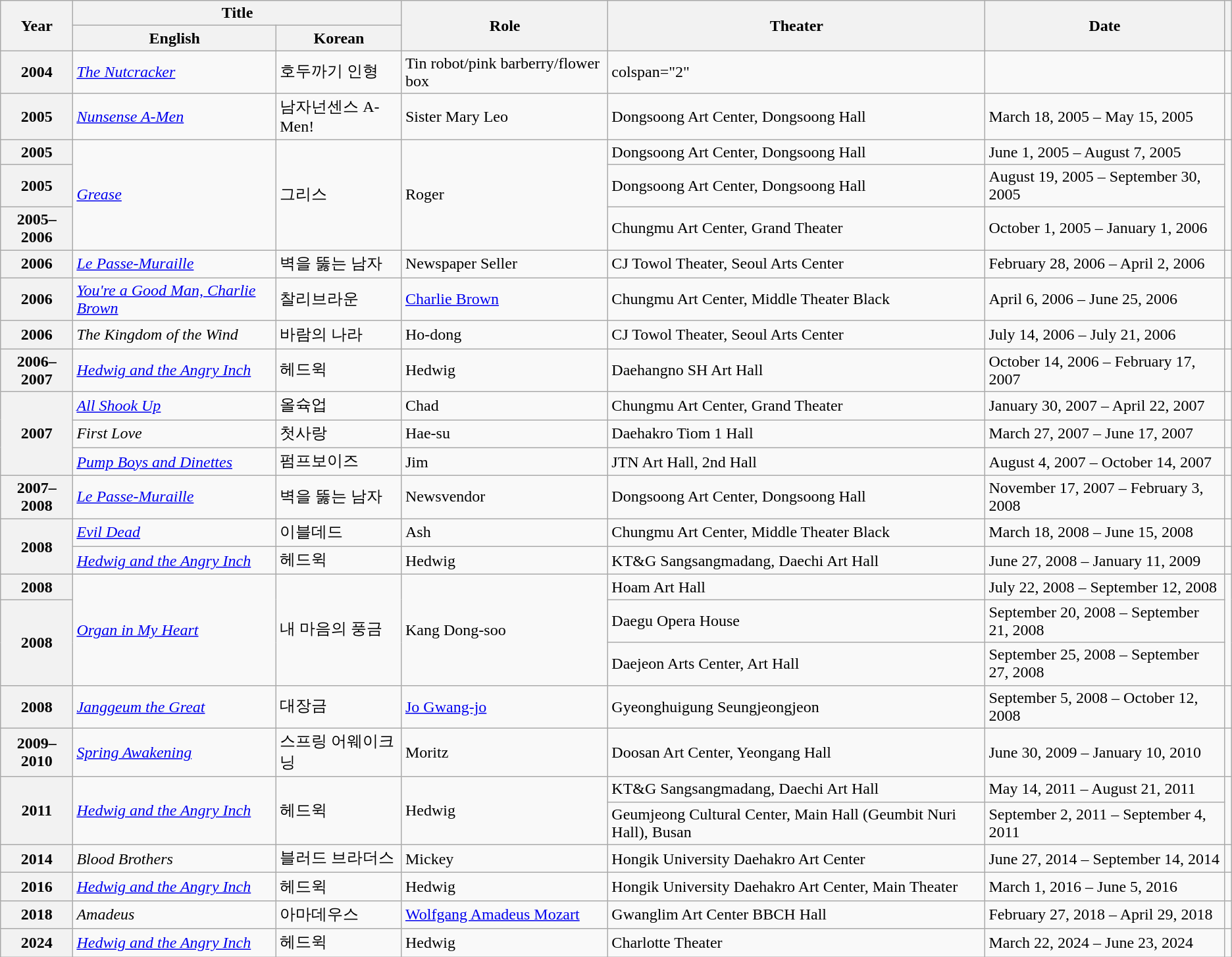<table class="wikitable sortable plainrowheaders">
<tr>
<th rowspan="2" scope="col">Year</th>
<th colspan="2" scope="col">Title</th>
<th rowspan="2">Role</th>
<th rowspan="2" scope="col">Theater</th>
<th rowspan="2" scope="col" class="sortable">Date</th>
<th rowspan="2" scope="col" class="unsortable"></th>
</tr>
<tr>
<th>English</th>
<th>Korean</th>
</tr>
<tr>
<th scope="row">2004</th>
<td><em><a href='#'>The Nutcracker</a></em></td>
<td>호두까기 인형</td>
<td>Tin robot/pink barberry/flower box</td>
<td>colspan="2" </td>
<td></td>
</tr>
<tr>
<th scope="row">2005</th>
<td><em><a href='#'>Nunsense A-Men</a></em></td>
<td>남자넌센스 A-Men!</td>
<td>Sister Mary Leo</td>
<td>Dongsoong Art Center, Dongsoong Hall</td>
<td>March 18, 2005 – May 15, 2005</td>
<td></td>
</tr>
<tr>
<th scope="row">2005</th>
<td rowspan="3"><em><a href='#'>Grease</a></em></td>
<td rowspan="3">그리스</td>
<td rowspan="3">Roger</td>
<td>Dongsoong Art Center, Dongsoong Hall</td>
<td>June 1, 2005 – August 7, 2005</td>
<td rowspan="3"></td>
</tr>
<tr>
<th scope="row">2005</th>
<td>Dongsoong Art Center, Dongsoong Hall</td>
<td>August 19, 2005 – September 30, 2005</td>
</tr>
<tr>
<th scope="row">2005–2006</th>
<td>Chungmu Art Center, Grand Theater</td>
<td>October 1, 2005 – January 1, 2006</td>
</tr>
<tr>
<th scope="row">2006</th>
<td><em><a href='#'>Le Passe-Muraille</a></em></td>
<td>벽을 뚫는 남자</td>
<td>Newspaper Seller</td>
<td>CJ Towol Theater, Seoul Arts Center</td>
<td>February 28, 2006 – April 2, 2006</td>
<td></td>
</tr>
<tr>
<th scope="row">2006</th>
<td><em><a href='#'>You're a Good Man, Charlie Brown</a></em></td>
<td>찰리브라운</td>
<td><a href='#'>Charlie Brown</a></td>
<td>Chungmu Art Center, Middle Theater Black</td>
<td>April 6, 2006 – June 25, 2006</td>
<td></td>
</tr>
<tr>
<th scope="row">2006</th>
<td><em>The Kingdom of the Wind</em></td>
<td>바람의 나라</td>
<td>Ho-dong</td>
<td>CJ Towol Theater, Seoul Arts Center</td>
<td>July 14, 2006 – July 21, 2006</td>
<td></td>
</tr>
<tr>
<th scope="row">2006–2007</th>
<td><em><a href='#'>Hedwig and the Angry Inch</a></em></td>
<td>헤드윅</td>
<td>Hedwig</td>
<td>Daehangno SH Art Hall</td>
<td>October 14, 2006 – February 17, 2007</td>
<td></td>
</tr>
<tr>
<th rowspan="3" scope="row">2007</th>
<td><em><a href='#'>All Shook Up</a></em></td>
<td>올슉업</td>
<td>Chad</td>
<td>Chungmu Art Center, Grand Theater</td>
<td>January 30, 2007 – April 22, 2007</td>
<td></td>
</tr>
<tr>
<td><em>First Love</em></td>
<td>첫사랑</td>
<td>Hae-su</td>
<td>Daehakro Tiom 1 Hall</td>
<td>March 27, 2007 – June 17, 2007</td>
<td></td>
</tr>
<tr>
<td><em><a href='#'>Pump Boys and Dinettes</a></em></td>
<td>펌프보이즈</td>
<td>Jim</td>
<td>JTN Art Hall, 2nd Hall</td>
<td>August 4, 2007 – October 14, 2007</td>
<td></td>
</tr>
<tr>
<th scope="row">2007–2008</th>
<td><em><a href='#'>Le Passe-Muraille</a></em></td>
<td>벽을 뚫는 남자</td>
<td>Newsvendor</td>
<td>Dongsoong Art Center, Dongsoong Hall</td>
<td>November 17, 2007 – February 3, 2008</td>
<td></td>
</tr>
<tr>
<th rowspan="2" scope="row">2008</th>
<td><em><a href='#'>Evil Dead</a></em></td>
<td>이블데드</td>
<td>Ash</td>
<td>Chungmu Art Center, Middle Theater Black</td>
<td>March 18, 2008 – June 15, 2008</td>
<td></td>
</tr>
<tr>
<td><em><a href='#'>Hedwig and the Angry Inch</a></em></td>
<td>헤드윅</td>
<td>Hedwig</td>
<td>KT&G Sangsangmadang, Daechi Art Hall</td>
<td>June 27, 2008 – January 11, 2009</td>
<td></td>
</tr>
<tr>
<th scope="row">2008</th>
<td rowspan="3"><em><a href='#'>Organ in My Heart</a></em></td>
<td rowspan="3">내 마음의 풍금</td>
<td rowspan="3">Kang Dong-soo</td>
<td>Hoam Art Hall</td>
<td>July 22, 2008 – September 12, 2008</td>
<td rowspan="3"></td>
</tr>
<tr>
<th rowspan="2" scope="row">2008</th>
<td>Daegu Opera House</td>
<td>September 20, 2008 – September 21, 2008</td>
</tr>
<tr>
<td>Daejeon Arts Center, Art Hall</td>
<td>September 25, 2008 – September 27, 2008</td>
</tr>
<tr>
<th scope="row">2008</th>
<td><em><a href='#'>Janggeum the Great</a></em></td>
<td>대장금</td>
<td><a href='#'>Jo Gwang-jo</a></td>
<td>Gyeonghuigung Seungjeongjeon</td>
<td>September 5, 2008 – October 12, 2008</td>
<td></td>
</tr>
<tr>
<th scope="row">2009–2010</th>
<td><em><a href='#'>Spring Awakening</a></em></td>
<td>스프링 어웨이크닝</td>
<td>Moritz</td>
<td>Doosan Art Center, Yeongang Hall</td>
<td>June 30, 2009 – January 10, 2010</td>
<td></td>
</tr>
<tr>
<th rowspan="2" scope="row">2011</th>
<td rowspan="2"><em><a href='#'>Hedwig and the Angry Inch</a></em></td>
<td rowspan="2">헤드윅</td>
<td rowspan="2">Hedwig</td>
<td>KT&G Sangsangmadang, Daechi Art Hall</td>
<td>May 14, 2011 – August 21, 2011</td>
<td rowspan="2"></td>
</tr>
<tr>
<td>Geumjeong Cultural Center, Main Hall (Geumbit Nuri Hall), Busan</td>
<td>September 2, 2011 – September 4, 2011</td>
</tr>
<tr>
<th scope="row">2014</th>
<td><em>Blood Brothers</em></td>
<td>블러드 브라더스</td>
<td>Mickey</td>
<td>Hongik University Daehakro Art Center</td>
<td>June 27, 2014 – September 14, 2014</td>
<td></td>
</tr>
<tr>
<th scope="row">2016</th>
<td><em><a href='#'>Hedwig and the Angry Inch</a></em></td>
<td>헤드윅</td>
<td>Hedwig</td>
<td>Hongik University Daehakro Art Center, Main Theater</td>
<td>March 1, 2016 – June 5, 2016</td>
<td></td>
</tr>
<tr>
<th scope="row">2018</th>
<td><em>Amadeus</em></td>
<td>아마데우스</td>
<td><a href='#'>Wolfgang Amadeus Mozart</a></td>
<td>Gwanglim Art Center BBCH Hall</td>
<td>February 27, 2018 – April 29, 2018</td>
<td></td>
</tr>
<tr>
<th scope="row">2024</th>
<td><em><a href='#'>Hedwig and the Angry Inch</a></em></td>
<td>헤드윅</td>
<td>Hedwig</td>
<td>Charlotte Theater</td>
<td>March 22, 2024 – June 23, 2024</td>
<td></td>
</tr>
</table>
